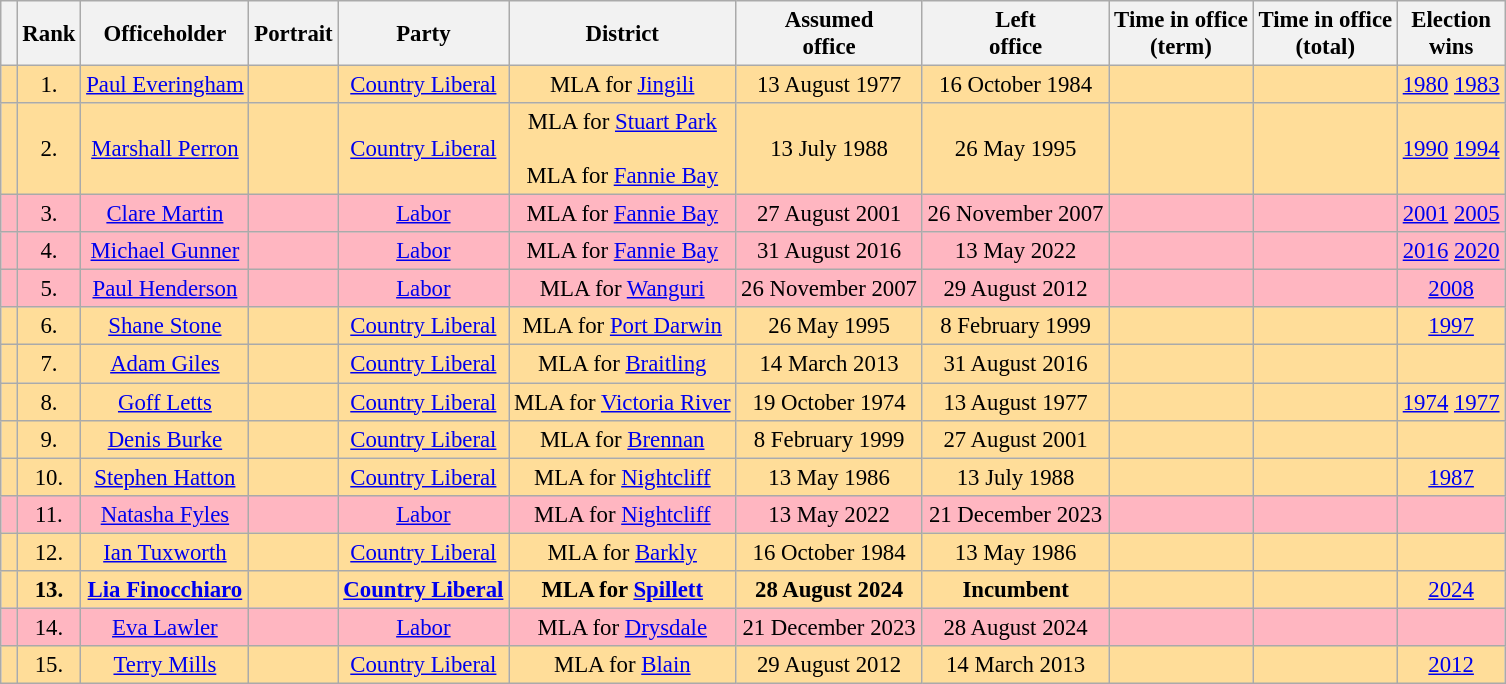<table class="wikitable" style="font-size: 95%" align="center">
<tr>
<th></th>
<th>Rank</th>
<th>Officeholder</th>
<th>Portrait</th>
<th>Party</th>
<th>District</th>
<th>Assumed<br>office</th>
<th>Left<br>office</th>
<th>Time in office<br>(term)</th>
<th>Time in office<br>(total)</th>
<th>Election<br>wins</th>
</tr>
<tr bgcolor=#FFDD99 align="center">
<td> </td>
<td>1.</td>
<td><a href='#'>Paul Everingham</a><br></td>
<td></td>
<td><a href='#'>Country Liberal</a></td>
<td>MLA for <a href='#'>Jingili</a><br></td>
<td>13 August 1977</td>
<td>16 October 1984</td>
<td></td>
<td></td>
<td><a href='#'>1980</a> <a href='#'>1983</a></td>
</tr>
<tr bgcolor=#FFDD99 align="center">
<td> </td>
<td>2.</td>
<td><a href='#'>Marshall Perron</a><br></td>
<td></td>
<td><a href='#'>Country Liberal</a></td>
<td>MLA for <a href='#'>Stuart Park</a><br><br>MLA for <a href='#'>Fannie Bay</a><br></td>
<td>13 July 1988</td>
<td>26 May 1995</td>
<td></td>
<td></td>
<td><a href='#'>1990</a> <a href='#'>1994</a></td>
</tr>
<tr bgcolor="lightpink" align="center">
<td> </td>
<td>3.</td>
<td><a href='#'>Clare Martin</a><br></td>
<td></td>
<td><a href='#'>Labor</a></td>
<td>MLA for <a href='#'>Fannie Bay</a><br></td>
<td>27 August 2001</td>
<td>26 November 2007</td>
<td></td>
<td></td>
<td><a href='#'>2001</a> <a href='#'>2005</a></td>
</tr>
<tr bgcolor="lightpink" align="center">
<td> </td>
<td>4.</td>
<td><a href='#'>Michael Gunner</a><br></td>
<td></td>
<td><a href='#'>Labor</a></td>
<td>MLA for <a href='#'>Fannie Bay</a><br></td>
<td>31 August 2016</td>
<td>13 May 2022</td>
<td></td>
<td></td>
<td><a href='#'>2016</a> <a href='#'>2020</a></td>
</tr>
<tr bgcolor="lightpink" align="center">
<td> </td>
<td>5.</td>
<td><a href='#'>Paul Henderson</a><br></td>
<td></td>
<td><a href='#'>Labor</a></td>
<td>MLA for <a href='#'>Wanguri</a><br></td>
<td>26 November 2007</td>
<td>29 August 2012</td>
<td></td>
<td></td>
<td><a href='#'>2008</a></td>
</tr>
<tr bgcolor=#FFDD99 align="center">
<td> </td>
<td>6.</td>
<td><a href='#'>Shane Stone</a><br></td>
<td></td>
<td><a href='#'>Country Liberal</a></td>
<td>MLA for <a href='#'>Port Darwin</a><br></td>
<td>26 May 1995</td>
<td>8 February 1999</td>
<td></td>
<td></td>
<td><a href='#'>1997</a></td>
</tr>
<tr bgcolor=#FFDD99 align="center">
<td> </td>
<td>7.</td>
<td><a href='#'>Adam Giles</a><br></td>
<td></td>
<td><a href='#'>Country Liberal</a></td>
<td>MLA for <a href='#'>Braitling</a><br></td>
<td>14 March 2013</td>
<td>31 August 2016</td>
<td></td>
<td></td>
<td></td>
</tr>
<tr bgcolor=#FFDD99 align="center">
<td> </td>
<td>8.</td>
<td><a href='#'>Goff Letts</a><br></td>
<td></td>
<td><a href='#'>Country Liberal</a></td>
<td>MLA for <a href='#'>Victoria River</a><br></td>
<td>19 October 1974</td>
<td>13 August 1977</td>
<td></td>
<td></td>
<td><a href='#'>1974</a> <a href='#'>1977</a></td>
</tr>
<tr bgcolor=#FFDD99 align="center">
<td> </td>
<td>9.</td>
<td><a href='#'>Denis Burke</a><br></td>
<td></td>
<td><a href='#'>Country Liberal</a></td>
<td>MLA for <a href='#'>Brennan</a><br></td>
<td>8 February 1999</td>
<td>27 August 2001</td>
<td></td>
<td></td>
<td></td>
</tr>
<tr bgcolor=#FFDD99 align="center">
<td> </td>
<td>10.</td>
<td><a href='#'>Stephen Hatton</a><br></td>
<td></td>
<td><a href='#'>Country Liberal</a></td>
<td>MLA for <a href='#'>Nightcliff</a><br></td>
<td>13 May 1986</td>
<td>13 July 1988</td>
<td></td>
<td></td>
<td><a href='#'>1987</a></td>
</tr>
<tr bgcolor="lightpink" align="center">
<td> </td>
<td>11.</td>
<td><a href='#'>Natasha Fyles</a><br></td>
<td></td>
<td><a href='#'>Labor</a></td>
<td>MLA for <a href='#'>Nightcliff</a><br></td>
<td>13 May 2022</td>
<td>21 December 2023</td>
<td></td>
<td></td>
<td></td>
</tr>
<tr bgcolor=#FFDD99 align="center">
<td> </td>
<td>12.</td>
<td><a href='#'>Ian Tuxworth</a><br></td>
<td></td>
<td><a href='#'>Country Liberal</a></td>
<td>MLA for <a href='#'>Barkly</a><br></td>
<td>16 October 1984</td>
<td>13 May 1986</td>
<td></td>
<td></td>
<td></td>
</tr>
<tr bgcolor=#FFDD99 align="center">
<td> </td>
<td><strong>13.</strong></td>
<td><strong><a href='#'>Lia Finocchiaro</a><br></strong></td>
<td><strong></strong></td>
<td><strong><a href='#'>Country Liberal</a></strong></td>
<td><strong>MLA for <a href='#'>Spillett</a></strong></td>
<td><strong>28 August 2024</strong></td>
<td><strong>Incumbent</strong></td>
<td></td>
<td><strong></strong></td>
<td><a href='#'>2024</a></td>
</tr>
<tr bgcolor="lightpink" align="center">
<td> </td>
<td>14.</td>
<td><a href='#'>Eva Lawler</a></td>
<td></td>
<td><a href='#'>Labor</a></td>
<td>MLA for <a href='#'>Drysdale</a><br></td>
<td>21 December 2023</td>
<td>28 August 2024</td>
<td></td>
<td></td>
<td></td>
</tr>
<tr bgcolor=#FFDD99 align="center">
<td> </td>
<td>15.</td>
<td><a href='#'>Terry Mills</a><br></td>
<td></td>
<td><a href='#'>Country Liberal</a></td>
<td>MLA for <a href='#'>Blain</a><br></td>
<td>29 August 2012</td>
<td>14 March 2013</td>
<td></td>
<td></td>
<td><a href='#'>2012</a></td>
</tr>
</table>
